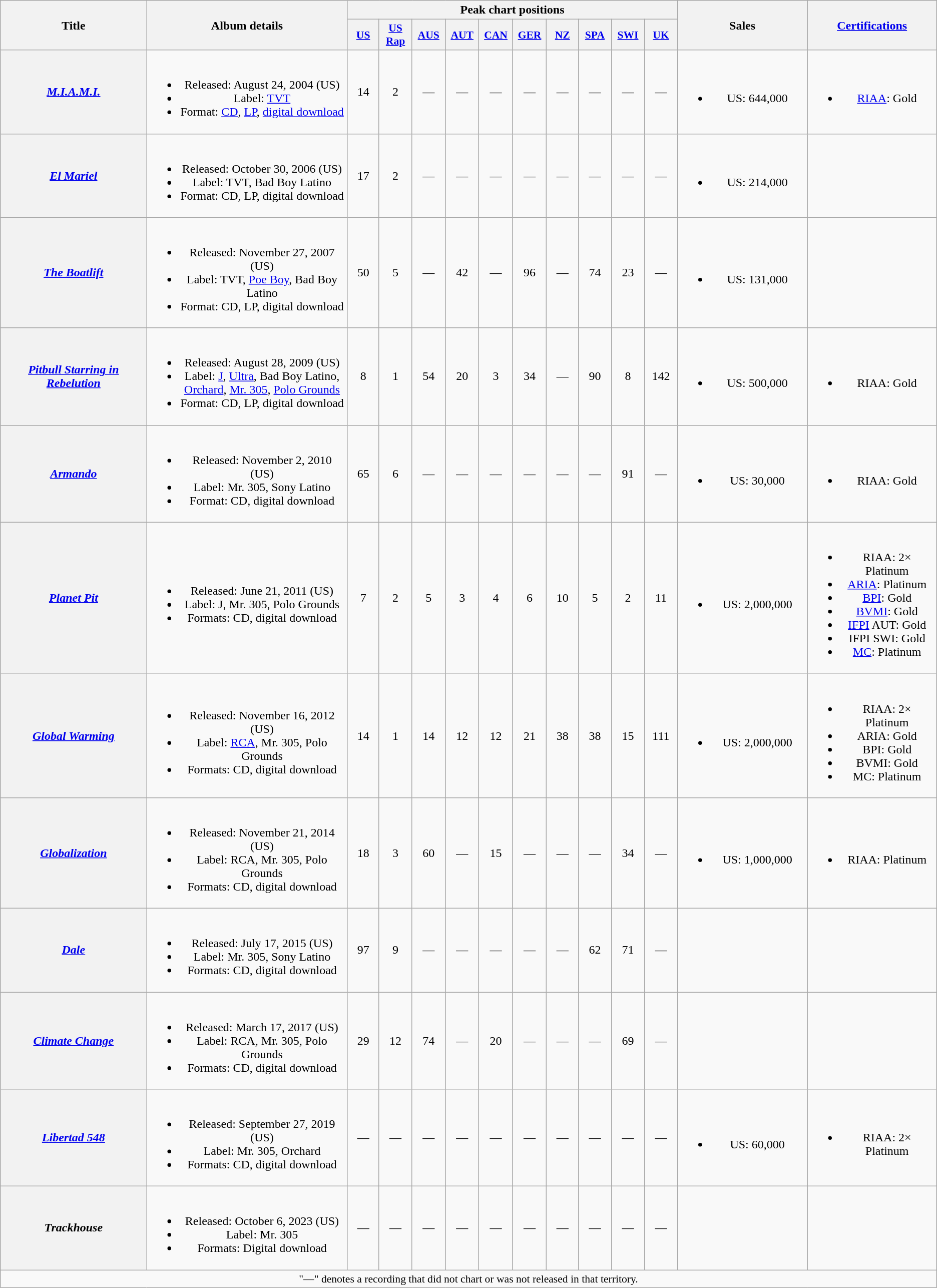<table class="wikitable plainrowheaders" style="text-align:center;">
<tr>
<th scope="col" rowspan="2" style="width:13.5em;">Title</th>
<th scope="col" rowspan="2" style="width:19em;">Album details</th>
<th scope="col" colspan="10">Peak chart positions</th>
<th scope="col" rowspan="2" style="width:11.5em;">Sales</th>
<th scope="col" rowspan="2" style="width:11.5em;"><a href='#'>Certifications</a></th>
</tr>
<tr>
<th scope="col" style="width:2.8em;font-size:90%;"><a href='#'>US</a><br></th>
<th scope="col" style="width:2.8em;font-size:90%;"><a href='#'>US<br>Rap</a><br></th>
<th scope="col" style="width:2.8em;font-size:90%;"><a href='#'>AUS</a><br></th>
<th scope="col" style="width:2.8em;font-size:90%;"><a href='#'>AUT</a><br></th>
<th scope="col" style="width:2.8em;font-size:90%;"><a href='#'>CAN</a><br></th>
<th scope="col" style="width:2.8em;font-size:90%;"><a href='#'>GER</a><br></th>
<th scope="col" style="width:2.8em;font-size:90%;"><a href='#'>NZ</a><br></th>
<th scope="col" style="width:2.8em;font-size:90%;"><a href='#'>SPA</a><br></th>
<th scope="col" style="width:2.8em;font-size:90%;"><a href='#'>SWI</a><br></th>
<th scope="col" style="width:2.8em;font-size:90%;"><a href='#'>UK</a><br></th>
</tr>
<tr>
<th scope="row"><em><a href='#'>M.I.A.M.I.</a></em></th>
<td><br><ul><li>Released: August 24, 2004 <span>(US)</span></li><li>Label: <a href='#'>TVT</a></li><li>Format: <a href='#'>CD</a>, <a href='#'>LP</a>, <a href='#'>digital download</a></li></ul></td>
<td>14</td>
<td>2</td>
<td>—</td>
<td>—</td>
<td>—</td>
<td>—</td>
<td>—</td>
<td>—</td>
<td>—</td>
<td>—</td>
<td><br><ul><li>US: 644,000</li></ul></td>
<td><br><ul><li><a href='#'>RIAA</a>: Gold</li></ul></td>
</tr>
<tr>
<th scope="row"><em><a href='#'>El Mariel</a></em></th>
<td><br><ul><li>Released: October 30, 2006 <span>(US)</span></li><li>Label: TVT, Bad Boy Latino</li><li>Format: CD, LP, digital download</li></ul></td>
<td>17</td>
<td>2</td>
<td>—</td>
<td>—</td>
<td>—</td>
<td>—</td>
<td>—</td>
<td>—</td>
<td>—</td>
<td>—</td>
<td><br><ul><li>US: 214,000</li></ul></td>
<td></td>
</tr>
<tr>
<th scope="row"><em><a href='#'>The Boatlift</a></em></th>
<td><br><ul><li>Released: November 27, 2007 <span>(US)</span></li><li>Label: TVT, <a href='#'>Poe Boy</a>, Bad Boy Latino</li><li>Format: CD, LP, digital download</li></ul></td>
<td>50</td>
<td>5</td>
<td>—</td>
<td>42</td>
<td>—</td>
<td>96</td>
<td>—</td>
<td>74</td>
<td>23</td>
<td>—</td>
<td><br><ul><li>US: 131,000</li></ul></td>
<td></td>
</tr>
<tr>
<th scope="row"><em><a href='#'>Pitbull Starring in Rebelution</a></em></th>
<td><br><ul><li>Released: August 28, 2009 <span>(US)</span></li><li>Label: <a href='#'>J</a>, <a href='#'>Ultra</a>, Bad Boy Latino, <a href='#'>Orchard</a>, <a href='#'>Mr. 305</a>, <a href='#'>Polo Grounds</a></li><li>Format: CD, LP, digital download</li></ul></td>
<td>8</td>
<td>1</td>
<td>54</td>
<td>20</td>
<td>3</td>
<td>34</td>
<td>—</td>
<td>90</td>
<td>8</td>
<td>142</td>
<td><br><ul><li>US: 500,000</li></ul></td>
<td><br><ul><li>RIAA: Gold</li></ul></td>
</tr>
<tr>
<th scope="row"><em><a href='#'>Armando</a></em></th>
<td><br><ul><li>Released: November 2, 2010 <span>(US)</span></li><li>Label: Mr. 305, Sony Latino</li><li>Format: CD, digital download</li></ul></td>
<td>65</td>
<td>6</td>
<td>—</td>
<td>—</td>
<td>—</td>
<td>—</td>
<td>—</td>
<td>—</td>
<td>91</td>
<td>—</td>
<td><br><ul><li>US: 30,000</li></ul></td>
<td><br><ul><li>RIAA: Gold </li></ul></td>
</tr>
<tr>
<th scope="row"><em><a href='#'>Planet Pit</a></em></th>
<td><br><ul><li>Released: June 21, 2011 <span>(US)</span></li><li>Label: J, Mr. 305, Polo Grounds</li><li>Formats: CD, digital download</li></ul></td>
<td>7</td>
<td>2</td>
<td>5</td>
<td>3</td>
<td>4</td>
<td>6</td>
<td>10</td>
<td>5</td>
<td>2</td>
<td>11</td>
<td><br><ul><li>US: 2,000,000</li></ul></td>
<td><br><ul><li>RIAA: 2× Platinum</li><li><a href='#'>ARIA</a>: Platinum</li><li><a href='#'>BPI</a>: Gold</li><li><a href='#'>BVMI</a>: Gold</li><li><a href='#'>IFPI</a> AUT: Gold</li><li>IFPI SWI: Gold</li><li><a href='#'>MC</a>: Platinum</li></ul></td>
</tr>
<tr>
<th scope="row"><em><a href='#'>Global Warming</a></em></th>
<td><br><ul><li>Released: November 16, 2012 <span>(US)</span></li><li>Label: <a href='#'>RCA</a>, Mr. 305, Polo Grounds</li><li>Formats: CD, digital download</li></ul></td>
<td>14</td>
<td>1</td>
<td>14</td>
<td>12</td>
<td>12</td>
<td>21</td>
<td>38</td>
<td>38</td>
<td>15</td>
<td>111</td>
<td><br><ul><li>US: 2,000,000</li></ul></td>
<td><br><ul><li>RIAA: 2× Platinum</li><li>ARIA: Gold</li><li>BPI: Gold</li><li>BVMI: Gold</li><li>MC: Platinum</li></ul></td>
</tr>
<tr>
<th scope="row"><em><a href='#'>Globalization</a></em></th>
<td><br><ul><li>Released: November 21, 2014 <span>(US)</span></li><li>Label: RCA, Mr. 305, Polo Grounds</li><li>Formats: CD, digital download</li></ul></td>
<td>18</td>
<td>3</td>
<td>60</td>
<td>—</td>
<td>15</td>
<td>—</td>
<td>—</td>
<td>—</td>
<td>34</td>
<td>—</td>
<td><br><ul><li>US: 1,000,000</li></ul></td>
<td><br><ul><li>RIAA: Platinum</li></ul></td>
</tr>
<tr>
<th scope="row"><em><a href='#'>Dale</a></em></th>
<td><br><ul><li>Released: July 17, 2015 <span>(US)</span></li><li>Label: Mr. 305, Sony Latino</li><li>Formats: CD, digital download</li></ul></td>
<td>97</td>
<td>9</td>
<td>—</td>
<td>—</td>
<td>—</td>
<td>—</td>
<td>—</td>
<td>62</td>
<td>71</td>
<td>—</td>
<td></td>
<td></td>
</tr>
<tr>
<th scope="row"><em><a href='#'>Climate Change</a></em></th>
<td><br><ul><li>Released: March 17, 2017 <span>(US)</span></li><li>Label: RCA, Mr. 305, Polo Grounds</li><li>Formats: CD, digital download</li></ul></td>
<td>29</td>
<td>12</td>
<td>74</td>
<td>—</td>
<td>20</td>
<td>—</td>
<td>—</td>
<td>—</td>
<td>69</td>
<td>—</td>
<td></td>
<td></td>
</tr>
<tr>
<th scope="row"><em><a href='#'>Libertad 548</a></em></th>
<td><br><ul><li>Released: September 27, 2019 <span>(US)</span></li><li>Label: Mr. 305, Orchard</li><li>Formats: CD, digital download</li></ul></td>
<td>—</td>
<td>—</td>
<td>—</td>
<td>—</td>
<td>—</td>
<td>—</td>
<td>—</td>
<td>—</td>
<td>—</td>
<td>—</td>
<td><br><ul><li>US: 60,000</li></ul></td>
<td><br><ul><li>RIAA: 2× Platinum </li></ul></td>
</tr>
<tr>
<th scope="row"><em>Trackhouse</em></th>
<td><br><ul><li>Released: October 6, 2023 <span>(US)</span></li><li>Label: Mr. 305</li><li>Formats: Digital download</li></ul></td>
<td>—</td>
<td>—</td>
<td>—</td>
<td>—</td>
<td>—</td>
<td>—</td>
<td>—</td>
<td>—</td>
<td>—</td>
<td>—</td>
<td></td>
<td></td>
</tr>
<tr>
<td colspan="14" style="font-size:90%">"—" denotes a recording that did not chart or was not released in that territory.</td>
</tr>
</table>
